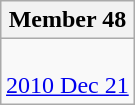<table class=wikitable align=right>
<tr>
<th>Member 48</th>
</tr>
<tr>
<td><br><a href='#'>2010 Dec 21</a></td>
</tr>
</table>
